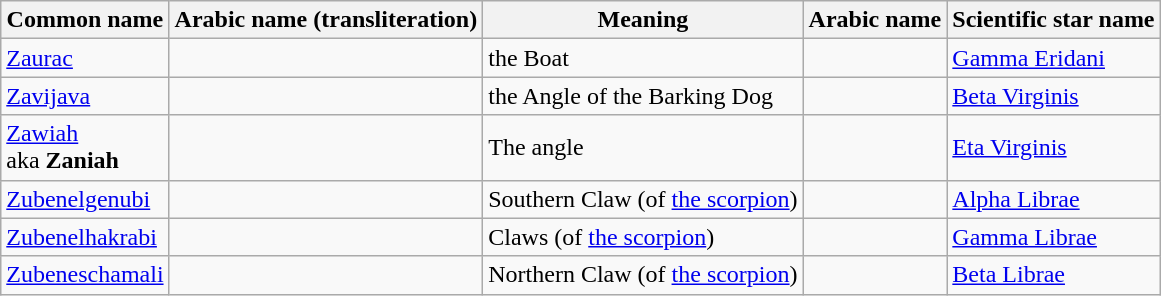<table class="wikitable">
<tr>
<th>Common name</th>
<th>Arabic name (transliteration)</th>
<th>Meaning</th>
<th>Arabic name</th>
<th>Scientific star name</th>
</tr>
<tr>
<td><a href='#'>Zaurac</a></td>
<td></td>
<td>the Boat</td>
<td></td>
<td><a href='#'>Gamma Eridani</a></td>
</tr>
<tr>
<td><a href='#'>Zavijava</a></td>
<td></td>
<td>the Angle of the Barking Dog</td>
<td></td>
<td><a href='#'>Beta Virginis</a></td>
</tr>
<tr>
<td><a href='#'>Zawiah</a><br>aka <strong>Zaniah</strong></td>
<td></td>
<td>The angle</td>
<td></td>
<td><a href='#'>Eta Virginis</a></td>
</tr>
<tr>
<td><a href='#'>Zubenelgenubi</a></td>
<td></td>
<td>Southern Claw (of <a href='#'>the scorpion</a>)</td>
<td></td>
<td><a href='#'>Alpha Librae</a></td>
</tr>
<tr>
<td><a href='#'>Zubenelhakrabi</a></td>
<td></td>
<td>Claws (of <a href='#'>the scorpion</a>)</td>
<td></td>
<td><a href='#'>Gamma Librae</a></td>
</tr>
<tr>
<td><a href='#'>Zubeneschamali</a></td>
<td></td>
<td>Northern Claw (of <a href='#'>the scorpion</a>)</td>
<td></td>
<td><a href='#'>Beta Librae</a></td>
</tr>
</table>
